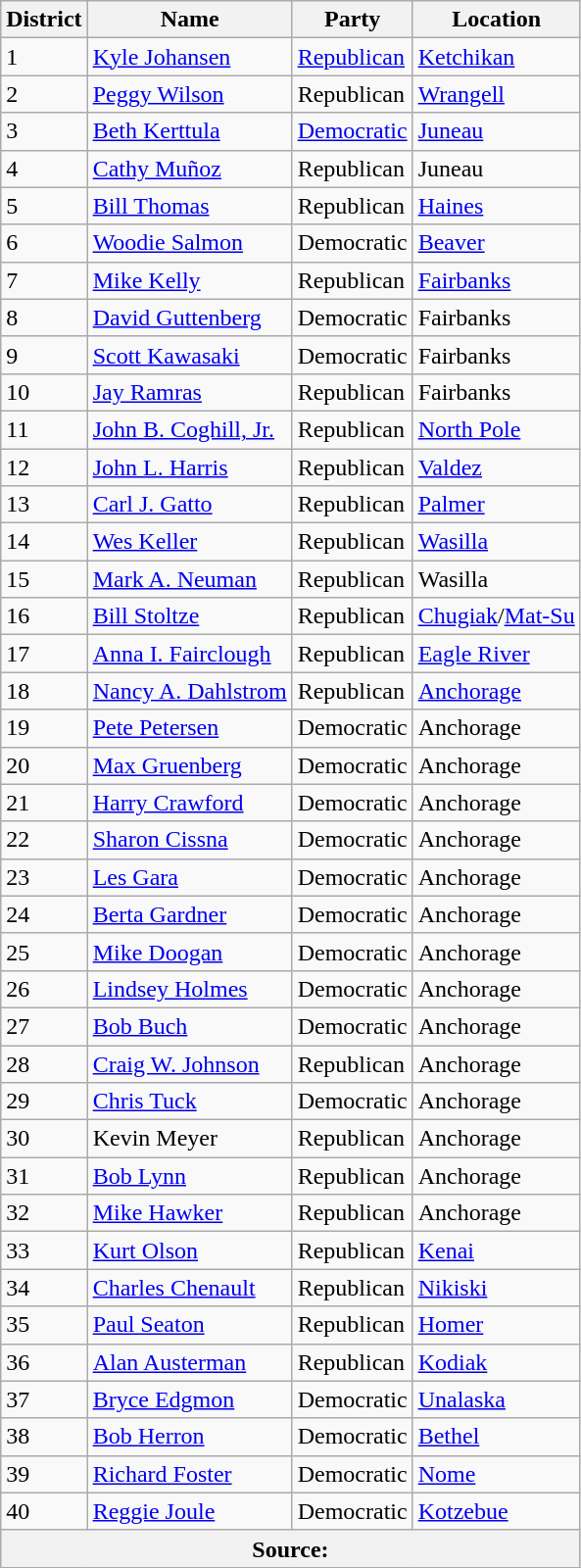<table class="wikitable">
<tr>
<th>District</th>
<th>Name</th>
<th>Party</th>
<th>Location</th>
</tr>
<tr>
<td>1</td>
<td><a href='#'>Kyle Johansen</a></td>
<td><a href='#'>Republican</a></td>
<td><a href='#'>Ketchikan</a></td>
</tr>
<tr>
<td>2</td>
<td><a href='#'>Peggy Wilson</a></td>
<td>Republican</td>
<td><a href='#'>Wrangell</a></td>
</tr>
<tr>
<td>3</td>
<td><a href='#'>Beth Kerttula</a></td>
<td><a href='#'>Democratic</a></td>
<td><a href='#'>Juneau</a></td>
</tr>
<tr>
<td>4</td>
<td><a href='#'>Cathy Muñoz</a></td>
<td>Republican</td>
<td>Juneau</td>
</tr>
<tr>
<td>5</td>
<td><a href='#'>Bill Thomas</a></td>
<td>Republican</td>
<td><a href='#'>Haines</a></td>
</tr>
<tr>
<td>6</td>
<td><a href='#'>Woodie Salmon</a></td>
<td>Democratic</td>
<td><a href='#'>Beaver</a></td>
</tr>
<tr>
<td>7</td>
<td><a href='#'>Mike Kelly</a></td>
<td>Republican</td>
<td><a href='#'>Fairbanks</a></td>
</tr>
<tr>
<td>8</td>
<td><a href='#'>David Guttenberg</a></td>
<td>Democratic</td>
<td>Fairbanks</td>
</tr>
<tr>
<td>9</td>
<td><a href='#'>Scott Kawasaki</a></td>
<td>Democratic</td>
<td>Fairbanks</td>
</tr>
<tr>
<td>10</td>
<td><a href='#'>Jay Ramras</a></td>
<td>Republican</td>
<td>Fairbanks</td>
</tr>
<tr>
<td>11</td>
<td><a href='#'>John B. Coghill, Jr.</a></td>
<td>Republican</td>
<td><a href='#'>North Pole</a></td>
</tr>
<tr>
<td>12</td>
<td><a href='#'>John L. Harris</a></td>
<td>Republican</td>
<td><a href='#'>Valdez</a></td>
</tr>
<tr>
<td>13</td>
<td><a href='#'>Carl J. Gatto</a></td>
<td>Republican</td>
<td><a href='#'>Palmer</a></td>
</tr>
<tr>
<td>14</td>
<td><a href='#'>Wes Keller</a></td>
<td>Republican</td>
<td><a href='#'>Wasilla</a></td>
</tr>
<tr>
<td>15</td>
<td><a href='#'>Mark A. Neuman</a></td>
<td>Republican</td>
<td>Wasilla</td>
</tr>
<tr>
<td>16</td>
<td><a href='#'>Bill Stoltze</a></td>
<td>Republican</td>
<td><a href='#'>Chugiak</a>/<a href='#'>Mat-Su</a></td>
</tr>
<tr>
<td>17</td>
<td><a href='#'>Anna I. Fairclough</a></td>
<td>Republican</td>
<td><a href='#'>Eagle River</a></td>
</tr>
<tr>
<td>18</td>
<td><a href='#'>Nancy A. Dahlstrom</a></td>
<td>Republican</td>
<td><a href='#'>Anchorage</a></td>
</tr>
<tr>
<td>19</td>
<td><a href='#'>Pete Petersen</a></td>
<td>Democratic</td>
<td>Anchorage</td>
</tr>
<tr>
<td>20</td>
<td><a href='#'>Max Gruenberg</a></td>
<td>Democratic</td>
<td>Anchorage</td>
</tr>
<tr>
<td>21</td>
<td><a href='#'>Harry Crawford</a></td>
<td>Democratic</td>
<td>Anchorage</td>
</tr>
<tr>
<td>22</td>
<td><a href='#'>Sharon Cissna</a></td>
<td>Democratic</td>
<td>Anchorage</td>
</tr>
<tr>
<td>23</td>
<td><a href='#'>Les Gara</a></td>
<td>Democratic</td>
<td>Anchorage</td>
</tr>
<tr>
<td>24</td>
<td><a href='#'>Berta Gardner</a></td>
<td>Democratic</td>
<td>Anchorage</td>
</tr>
<tr>
<td>25</td>
<td><a href='#'>Mike Doogan</a></td>
<td>Democratic</td>
<td>Anchorage</td>
</tr>
<tr>
<td>26</td>
<td><a href='#'>Lindsey Holmes</a></td>
<td>Democratic</td>
<td>Anchorage</td>
</tr>
<tr>
<td>27</td>
<td><a href='#'>Bob Buch</a></td>
<td>Democratic</td>
<td>Anchorage</td>
</tr>
<tr>
<td>28</td>
<td><a href='#'>Craig W. Johnson</a></td>
<td>Republican</td>
<td>Anchorage</td>
</tr>
<tr>
<td>29</td>
<td><a href='#'>Chris Tuck</a></td>
<td>Democratic</td>
<td>Anchorage</td>
</tr>
<tr>
<td>30</td>
<td>Kevin Meyer</td>
<td>Republican</td>
<td>Anchorage</td>
</tr>
<tr>
<td>31</td>
<td><a href='#'>Bob Lynn</a></td>
<td>Republican</td>
<td>Anchorage</td>
</tr>
<tr>
<td>32</td>
<td><a href='#'>Mike Hawker</a></td>
<td>Republican</td>
<td>Anchorage</td>
</tr>
<tr>
<td>33</td>
<td><a href='#'>Kurt Olson</a></td>
<td>Republican</td>
<td><a href='#'>Kenai</a></td>
</tr>
<tr>
<td>34</td>
<td><a href='#'>Charles Chenault</a></td>
<td>Republican</td>
<td><a href='#'>Nikiski</a></td>
</tr>
<tr>
<td>35</td>
<td><a href='#'>Paul Seaton</a></td>
<td>Republican</td>
<td><a href='#'>Homer</a></td>
</tr>
<tr>
<td>36</td>
<td><a href='#'>Alan Austerman</a></td>
<td>Republican</td>
<td><a href='#'>Kodiak</a></td>
</tr>
<tr>
<td>37</td>
<td><a href='#'>Bryce Edgmon</a></td>
<td>Democratic</td>
<td><a href='#'>Unalaska</a></td>
</tr>
<tr>
<td>38</td>
<td><a href='#'>Bob Herron</a></td>
<td>Democratic</td>
<td><a href='#'>Bethel</a></td>
</tr>
<tr>
<td>39</td>
<td><a href='#'>Richard Foster</a></td>
<td>Democratic</td>
<td><a href='#'>Nome</a></td>
</tr>
<tr>
<td>40</td>
<td><a href='#'>Reggie Joule</a></td>
<td>Democratic</td>
<td><a href='#'>Kotzebue</a></td>
</tr>
<tr>
<th colspan=4>Source:</th>
</tr>
</table>
